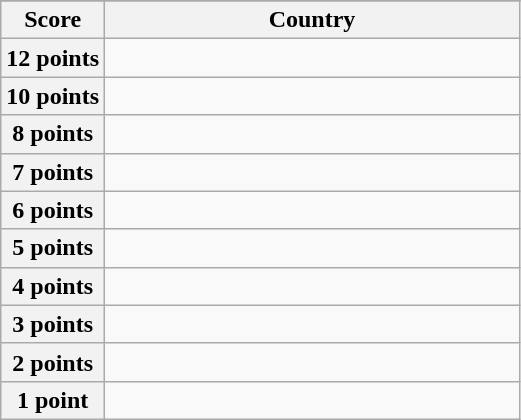<table class="wikitable">
<tr>
</tr>
<tr>
<th scope="col" width="20%">Score</th>
<th scope="col">Country</th>
</tr>
<tr>
<th scope="row">12 points</th>
<td></td>
</tr>
<tr>
<th scope="row">10 points</th>
<td></td>
</tr>
<tr>
<th scope="row">8 points</th>
<td></td>
</tr>
<tr>
<th scope="row">7 points</th>
<td></td>
</tr>
<tr>
<th scope="row">6 points</th>
<td></td>
</tr>
<tr>
<th scope="row">5 points</th>
<td></td>
</tr>
<tr>
<th scope="row">4 points</th>
<td></td>
</tr>
<tr>
<th scope="row">3 points</th>
<td></td>
</tr>
<tr>
<th scope="row">2 points</th>
<td></td>
</tr>
<tr>
<th scope="row">1 point</th>
<td></td>
</tr>
</table>
